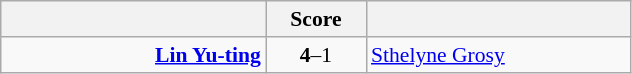<table class="wikitable" style="text-align: center; font-size:90% ">
<tr>
<th align="right" width="170"></th>
<th width="60">Score</th>
<th align="left" width="170"></th>
</tr>
<tr>
<td align=right><strong><a href='#'>Lin Yu-ting</a></strong> </td>
<td align=center><strong>4</strong>–1</td>
<td align=left> <a href='#'>Sthelyne Grosy</a></td>
</tr>
</table>
